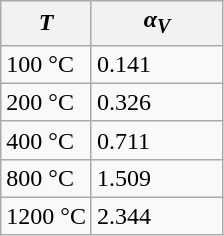<table class="wikitable" align="left" style="margin: 0 1em 0 0">
<tr>
<th><em>T</em></th>
<th width=80><em>α<sub>V</sub></em><br></th>
</tr>
<tr>
<td>100 °C</td>
<td>0.141</td>
</tr>
<tr>
<td>200 °C</td>
<td>0.326</td>
</tr>
<tr>
<td>400 °C</td>
<td>0.711</td>
</tr>
<tr>
<td>800 °C</td>
<td>1.509</td>
</tr>
<tr>
<td>1200 °C</td>
<td>2.344</td>
</tr>
</table>
